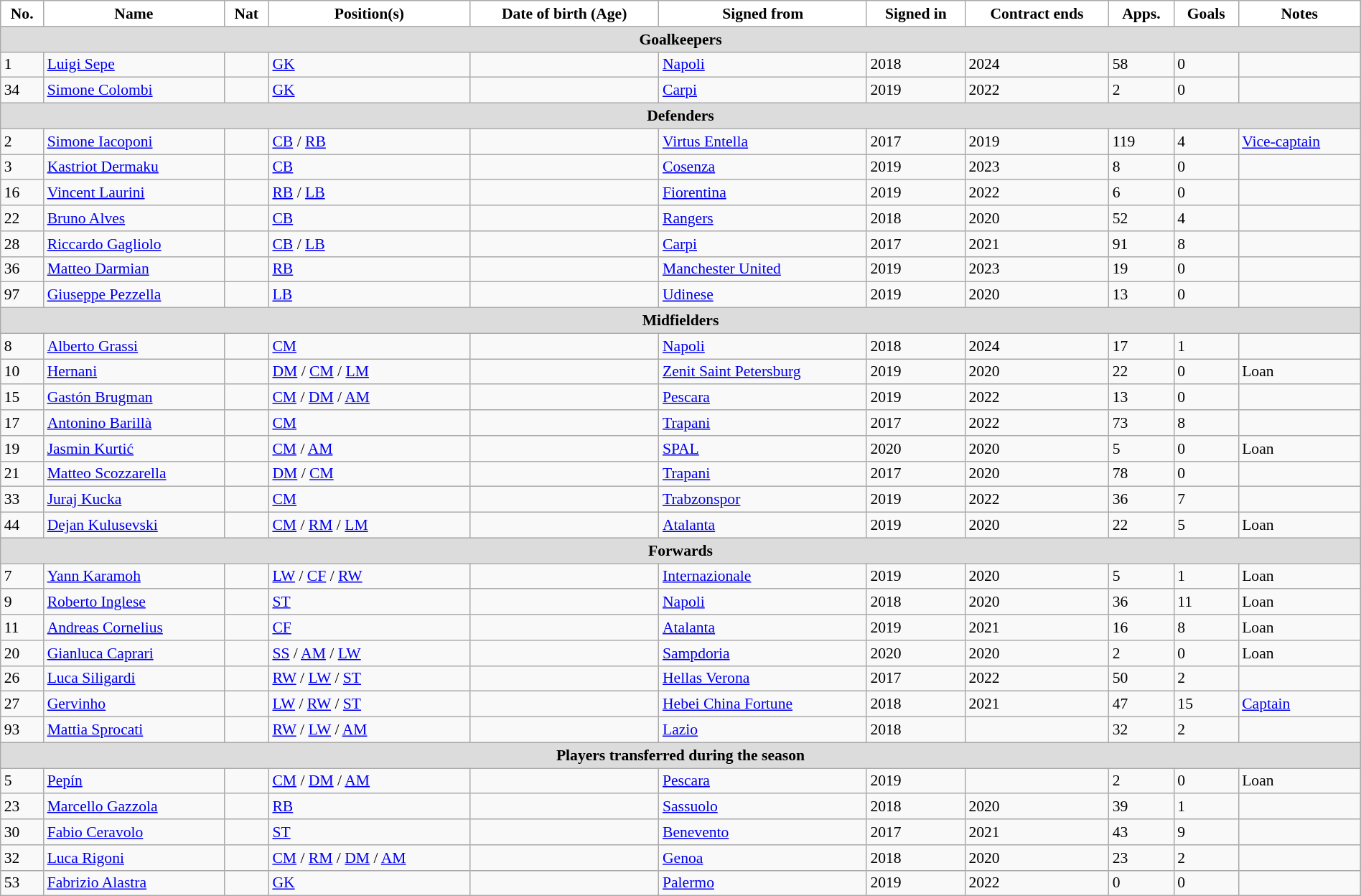<table class="wikitable" style="text-align:left; font-size:90%; width:100%;">
<tr>
<th style="background:white; color:black; text-align:center;">No.</th>
<th style="background:white; color:black; text-align:center;">Name</th>
<th style="background:white; color:black; text-align:center;">Nat</th>
<th style="background:white; color:black; text-align:center;">Position(s)</th>
<th style="background:white; color:black; text-align:center;">Date of birth (Age)</th>
<th style="background:white; color:black; text-align:center;">Signed from</th>
<th style="background:white; color:black; text-align:center;">Signed in</th>
<th style="background:white; color:black; text-align:center;">Contract ends</th>
<th style="background:white; color:black; text-align:center;">Apps.</th>
<th style="background:white; color:black; text-align:center;">Goals</th>
<th style="background:white; color:black; text-align:center;">Notes</th>
</tr>
<tr>
<th colspan=11 style="background:#DCDCDC; text-align:center;">Goalkeepers</th>
</tr>
<tr>
<td>1</td>
<td><a href='#'>Luigi Sepe</a></td>
<td></td>
<td><a href='#'>GK</a></td>
<td></td>
<td> <a href='#'>Napoli</a></td>
<td>2018</td>
<td>2024</td>
<td>58</td>
<td>0</td>
<td></td>
</tr>
<tr>
<td>34</td>
<td><a href='#'>Simone Colombi</a></td>
<td></td>
<td><a href='#'>GK</a></td>
<td></td>
<td> <a href='#'>Carpi</a></td>
<td>2019</td>
<td>2022</td>
<td>2</td>
<td>0</td>
<td></td>
</tr>
<tr>
<th colspan=11 style="background:#DCDCDC; text-align:center;">Defenders</th>
</tr>
<tr>
<td>2</td>
<td><a href='#'>Simone Iacoponi</a></td>
<td></td>
<td><a href='#'>CB</a> / <a href='#'>RB</a></td>
<td></td>
<td> <a href='#'>Virtus Entella</a></td>
<td>2017</td>
<td>2019</td>
<td>119</td>
<td>4</td>
<td><a href='#'>Vice-captain</a></td>
</tr>
<tr>
<td>3</td>
<td><a href='#'>Kastriot Dermaku</a></td>
<td></td>
<td><a href='#'>CB</a></td>
<td></td>
<td> <a href='#'>Cosenza</a></td>
<td>2019</td>
<td>2023</td>
<td>8</td>
<td>0</td>
<td></td>
</tr>
<tr>
<td>16</td>
<td><a href='#'>Vincent Laurini</a></td>
<td></td>
<td><a href='#'>RB</a> / <a href='#'>LB</a></td>
<td></td>
<td> <a href='#'>Fiorentina</a></td>
<td>2019</td>
<td>2022</td>
<td>6</td>
<td>0</td>
<td></td>
</tr>
<tr>
<td>22</td>
<td><a href='#'>Bruno Alves</a></td>
<td></td>
<td><a href='#'>CB</a></td>
<td></td>
<td> <a href='#'>Rangers</a></td>
<td>2018</td>
<td>2020</td>
<td>52</td>
<td>4</td>
<td></td>
</tr>
<tr>
<td>28</td>
<td><a href='#'>Riccardo Gagliolo</a></td>
<td></td>
<td><a href='#'>CB</a> / <a href='#'>LB</a></td>
<td></td>
<td> <a href='#'>Carpi</a></td>
<td>2017</td>
<td>2021</td>
<td>91</td>
<td>8</td>
<td></td>
</tr>
<tr>
<td>36</td>
<td><a href='#'>Matteo Darmian</a></td>
<td></td>
<td><a href='#'>RB</a></td>
<td></td>
<td> <a href='#'>Manchester United</a></td>
<td>2019</td>
<td>2023</td>
<td>19</td>
<td>0</td>
<td></td>
</tr>
<tr>
<td>97</td>
<td><a href='#'>Giuseppe Pezzella</a></td>
<td></td>
<td><a href='#'>LB</a></td>
<td></td>
<td> <a href='#'>Udinese</a></td>
<td>2019</td>
<td>2020</td>
<td>13</td>
<td>0</td>
<td></td>
</tr>
<tr>
<th colspan=11 style="background:#DCDCDC; text-align:center;">Midfielders</th>
</tr>
<tr>
<td>8</td>
<td><a href='#'>Alberto Grassi</a></td>
<td></td>
<td><a href='#'>CM</a></td>
<td></td>
<td> <a href='#'>Napoli</a></td>
<td>2018</td>
<td>2024</td>
<td>17</td>
<td>1</td>
<td></td>
</tr>
<tr>
<td>10</td>
<td><a href='#'>Hernani</a></td>
<td></td>
<td><a href='#'>DM</a> / <a href='#'>CM</a> / <a href='#'>LM</a></td>
<td></td>
<td> <a href='#'>Zenit Saint Petersburg</a></td>
<td>2019</td>
<td>2020</td>
<td>22</td>
<td>0</td>
<td>Loan</td>
</tr>
<tr>
<td>15</td>
<td><a href='#'>Gastón Brugman</a></td>
<td></td>
<td><a href='#'>CM</a> / <a href='#'>DM</a> / <a href='#'>AM</a></td>
<td></td>
<td> <a href='#'>Pescara</a></td>
<td>2019</td>
<td>2022</td>
<td>13</td>
<td>0</td>
<td></td>
</tr>
<tr>
<td>17</td>
<td><a href='#'>Antonino Barillà</a></td>
<td></td>
<td><a href='#'>CM</a></td>
<td></td>
<td> <a href='#'>Trapani</a></td>
<td>2017</td>
<td>2022</td>
<td>73</td>
<td>8</td>
<td></td>
</tr>
<tr>
<td>19</td>
<td><a href='#'>Jasmin Kurtić</a></td>
<td></td>
<td><a href='#'>CM</a> / <a href='#'>AM</a></td>
<td></td>
<td> <a href='#'>SPAL</a></td>
<td>2020</td>
<td>2020</td>
<td>5</td>
<td>0</td>
<td>Loan</td>
</tr>
<tr>
<td>21</td>
<td><a href='#'>Matteo Scozzarella</a></td>
<td></td>
<td><a href='#'>DM</a> / <a href='#'>CM</a></td>
<td></td>
<td> <a href='#'>Trapani</a></td>
<td>2017</td>
<td>2020</td>
<td>78</td>
<td>0</td>
<td></td>
</tr>
<tr>
<td>33</td>
<td><a href='#'>Juraj Kucka</a></td>
<td></td>
<td><a href='#'>CM</a></td>
<td></td>
<td> <a href='#'>Trabzonspor</a></td>
<td>2019</td>
<td>2022</td>
<td>36</td>
<td>7</td>
<td></td>
</tr>
<tr>
<td>44</td>
<td><a href='#'>Dejan Kulusevski</a></td>
<td></td>
<td><a href='#'>CM</a> / <a href='#'>RM</a> / <a href='#'>LM</a></td>
<td></td>
<td> <a href='#'>Atalanta</a></td>
<td>2019</td>
<td>2020</td>
<td>22</td>
<td>5</td>
<td>Loan</td>
</tr>
<tr>
<th colspan=11 style="background:#DCDCDC; text-align:center;">Forwards</th>
</tr>
<tr>
<td>7</td>
<td><a href='#'>Yann Karamoh</a></td>
<td></td>
<td><a href='#'>LW</a> / <a href='#'>CF</a> / <a href='#'>RW</a></td>
<td></td>
<td> <a href='#'>Internazionale</a></td>
<td>2019</td>
<td>2020</td>
<td>5</td>
<td>1</td>
<td>Loan</td>
</tr>
<tr>
<td>9</td>
<td><a href='#'>Roberto Inglese</a></td>
<td></td>
<td><a href='#'>ST</a></td>
<td></td>
<td> <a href='#'>Napoli</a></td>
<td>2018</td>
<td>2020</td>
<td>36</td>
<td>11</td>
<td>Loan</td>
</tr>
<tr>
<td>11</td>
<td><a href='#'>Andreas Cornelius</a></td>
<td></td>
<td><a href='#'>CF</a></td>
<td></td>
<td> <a href='#'>Atalanta</a></td>
<td>2019</td>
<td>2021</td>
<td>16</td>
<td>8</td>
<td>Loan</td>
</tr>
<tr>
<td>20</td>
<td><a href='#'>Gianluca Caprari</a></td>
<td></td>
<td><a href='#'>SS</a> / <a href='#'>AM</a> / <a href='#'>LW</a></td>
<td></td>
<td> <a href='#'>Sampdoria</a></td>
<td>2020</td>
<td>2020</td>
<td>2</td>
<td>0</td>
<td>Loan</td>
</tr>
<tr>
<td>26</td>
<td><a href='#'>Luca Siligardi</a></td>
<td></td>
<td><a href='#'>RW</a> / <a href='#'>LW</a> / <a href='#'>ST</a></td>
<td></td>
<td> <a href='#'>Hellas Verona</a></td>
<td>2017</td>
<td>2022</td>
<td>50</td>
<td>2</td>
<td></td>
</tr>
<tr>
<td>27</td>
<td><a href='#'>Gervinho</a></td>
<td></td>
<td><a href='#'>LW</a> / <a href='#'>RW</a> / <a href='#'>ST</a></td>
<td></td>
<td> <a href='#'>Hebei China Fortune</a></td>
<td>2018</td>
<td>2021</td>
<td>47</td>
<td>15</td>
<td><a href='#'>Captain</a></td>
</tr>
<tr>
<td>93</td>
<td><a href='#'>Mattia Sprocati</a></td>
<td></td>
<td><a href='#'>RW</a> / <a href='#'>LW</a> / <a href='#'>AM</a></td>
<td></td>
<td> <a href='#'>Lazio</a></td>
<td>2018</td>
<td></td>
<td>32</td>
<td>2</td>
<td></td>
</tr>
<tr>
<th colspan=11 style="background:#DCDCDC; text-align:center;">Players transferred during the season</th>
</tr>
<tr>
<td>5</td>
<td><a href='#'>Pepín</a></td>
<td></td>
<td><a href='#'>CM</a> / <a href='#'>DM</a> / <a href='#'>AM</a></td>
<td></td>
<td> <a href='#'>Pescara</a></td>
<td>2019</td>
<td></td>
<td>2</td>
<td>0</td>
<td>Loan</td>
</tr>
<tr>
<td>23</td>
<td><a href='#'>Marcello Gazzola</a></td>
<td></td>
<td><a href='#'>RB</a></td>
<td></td>
<td> <a href='#'>Sassuolo</a></td>
<td>2018</td>
<td>2020</td>
<td>39</td>
<td>1</td>
<td></td>
</tr>
<tr>
<td>30</td>
<td><a href='#'>Fabio Ceravolo</a></td>
<td></td>
<td><a href='#'>ST</a></td>
<td></td>
<td> <a href='#'>Benevento</a></td>
<td>2017</td>
<td>2021</td>
<td>43</td>
<td>9</td>
<td></td>
</tr>
<tr>
<td>32</td>
<td><a href='#'>Luca Rigoni</a></td>
<td></td>
<td><a href='#'>CM</a> / <a href='#'>RM</a> / <a href='#'>DM</a> / <a href='#'>AM</a></td>
<td></td>
<td> <a href='#'>Genoa</a></td>
<td>2018</td>
<td>2020</td>
<td>23</td>
<td>2</td>
<td></td>
</tr>
<tr>
<td>53</td>
<td><a href='#'>Fabrizio Alastra</a></td>
<td></td>
<td><a href='#'>GK</a></td>
<td></td>
<td> <a href='#'>Palermo</a></td>
<td>2019</td>
<td>2022</td>
<td>0</td>
<td>0</td>
<td></td>
</tr>
</table>
